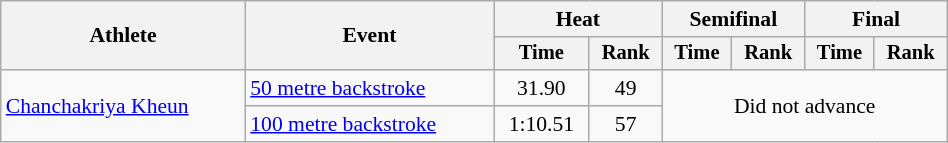<table class="wikitable" style="text-align:center; font-size:90%; width:50%;">
<tr>
<th rowspan="2">Athlete</th>
<th rowspan="2">Event</th>
<th colspan="2">Heat</th>
<th colspan="2">Semifinal</th>
<th colspan="2">Final</th>
</tr>
<tr style="font-size:95%">
<th>Time</th>
<th>Rank</th>
<th>Time</th>
<th>Rank</th>
<th>Time</th>
<th>Rank</th>
</tr>
<tr>
<td align=left rowspan=2><a href='#'>Chanchakriya Kheun</a></td>
<td align=left><a href='#'>50 metre backstroke</a></td>
<td>31.90</td>
<td>49</td>
<td colspan=4 rowspan=2>Did not advance</td>
</tr>
<tr>
<td align=left><a href='#'>100 metre backstroke</a></td>
<td>1:10.51</td>
<td>57</td>
</tr>
</table>
